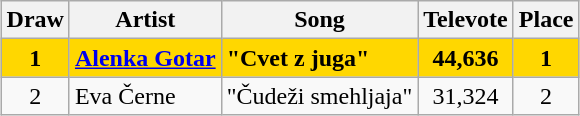<table class="sortable wikitable" style="margin: 1em auto 1em auto; text-align:center;">
<tr>
<th>Draw</th>
<th>Artist</th>
<th>Song</th>
<th>Televote</th>
<th>Place</th>
</tr>
<tr style="font-weight:bold; background:gold">
<td>1</td>
<td style="text-align:left"><a href='#'>Alenka Gotar</a></td>
<td style="text-align:left">"Cvet z juga"</td>
<td>44,636</td>
<td>1</td>
</tr>
<tr>
<td>2</td>
<td style="text-align:left">Eva Černe</td>
<td style="text-align:left">"Čudeži smehljaja"</td>
<td>31,324</td>
<td>2</td>
</tr>
</table>
